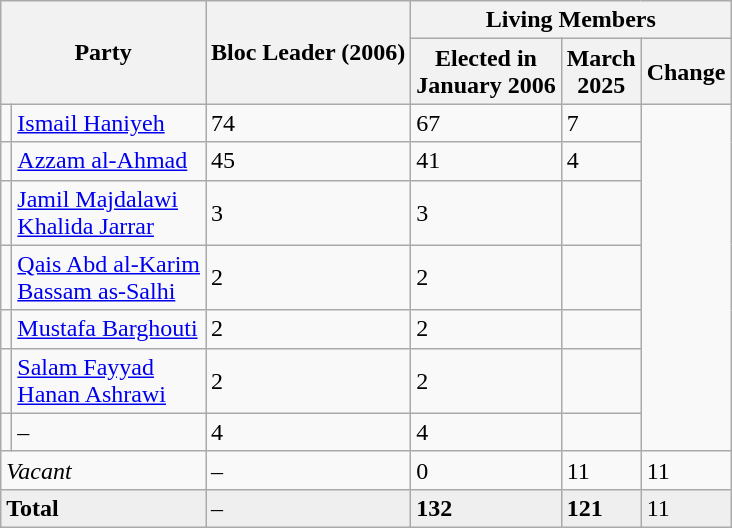<table class="wikitable">
<tr>
<th colspan="2" rowspan="2"><strong>Party</strong></th>
<th colspan="1" rowspan="2"><strong>Bloc Leader (2006)</strong></th>
<th colspan="3">Living Members</th>
</tr>
<tr style="background:#efefef;">
<th>Elected in<br>January 2006</th>
<th>March<br>2025</th>
<th><strong>Change</strong></th>
</tr>
<tr>
<td></td>
<td><a href='#'>Ismail Haniyeh</a></td>
<td>74</td>
<td>67</td>
<td> 7</td>
</tr>
<tr>
<td></td>
<td><a href='#'>Azzam al-Ahmad</a></td>
<td>45</td>
<td>41</td>
<td> 4</td>
</tr>
<tr>
<td></td>
<td><a href='#'>Jamil Majdalawi</a><br><a href='#'>Khalida Jarrar</a></td>
<td>3</td>
<td>3</td>
<td></td>
</tr>
<tr>
<td></td>
<td><a href='#'>Qais Abd al-Karim</a><br><a href='#'>Bassam as-Salhi</a></td>
<td>2</td>
<td>2</td>
<td></td>
</tr>
<tr>
<td></td>
<td><a href='#'>Mustafa Barghouti</a></td>
<td>2</td>
<td>2</td>
<td></td>
</tr>
<tr>
<td></td>
<td><a href='#'>Salam Fayyad</a><br><a href='#'>Hanan Ashrawi</a></td>
<td>2</td>
<td>2</td>
<td></td>
</tr>
<tr>
<td></td>
<td>–</td>
<td>4</td>
<td>4</td>
<td></td>
</tr>
<tr>
<td colspan="2"><em>Vacant</em></td>
<td>–</td>
<td>0</td>
<td>11</td>
<td> 11</td>
</tr>
<tr style="background:#efefef;">
<td colspan="2"><strong>Total</strong></td>
<td>–</td>
<td><strong>132</strong></td>
<td><strong>121</strong></td>
<td> 11</td>
</tr>
</table>
